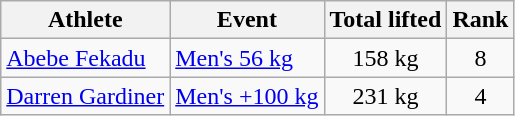<table class="wikitable">
<tr>
<th>Athlete</th>
<th>Event</th>
<th>Total lifted</th>
<th>Rank</th>
</tr>
<tr>
<td><a href='#'>Abebe Fekadu</a></td>
<td><a href='#'>Men's 56 kg</a></td>
<td align="center">158 kg</td>
<td align="center">8</td>
</tr>
<tr>
<td><a href='#'>Darren Gardiner</a></td>
<td><a href='#'>Men's +100 kg</a></td>
<td align="center">231 kg</td>
<td align="center">4</td>
</tr>
</table>
